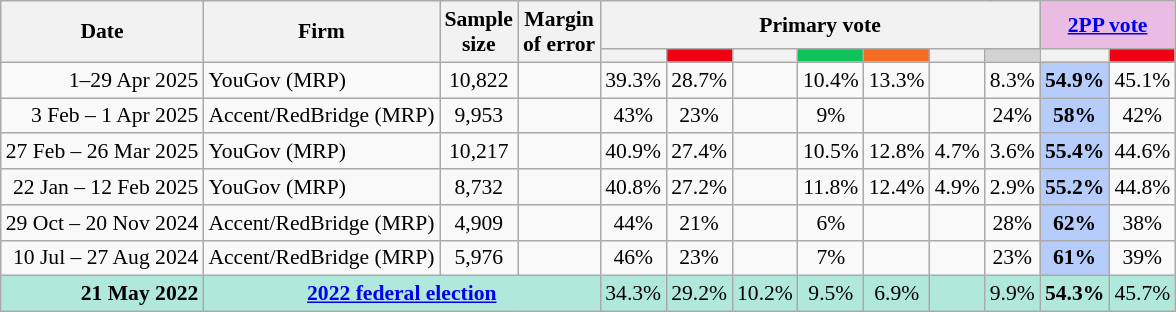<table class="nowrap wikitable tpl-blanktable" style=text-align:center;font-size:90%>
<tr>
<th rowspan=2>Date</th>
<th rowspan=2>Firm</th>
<th rowspan=2>Sample<br>size</th>
<th rowspan=2>Margin<br>of error</th>
<th colspan=7>Primary vote</th>
<th colspan=2 class=unsortable style=background:#ebbce3><a href='#'>2PP vote</a></th>
</tr>
<tr>
<th class="unsortable" style=background:></th>
<th class="unsortable" style="background:#F00011"></th>
<th class=unsortable style=background:></th>
<th class=unsortable style=background:#10C25B></th>
<th class=unsortable style=background:#f36c21></th>
<th class=unsortable style=background:></th>
<th class=unsortable style=background:lightgray></th>
<th class="unsortable" style=background:></th>
<th class="unsortable" style="background:#F00011"></th>
</tr>
<tr>
<td align=right>1–29 Apr 2025</td>
<td align=left>YouGov (MRP)</td>
<td>10,822</td>
<td></td>
<td>39.3%</td>
<td>28.7%</td>
<td></td>
<td>10.4%</td>
<td>13.3%</td>
<td></td>
<td>8.3%</td>
<th style="background:#B6CDFB">54.9%</th>
<td>45.1%</td>
</tr>
<tr>
<td align=right>3 Feb – 1 Apr 2025</td>
<td align=left>Accent/RedBridge (MRP)</td>
<td>9,953</td>
<td></td>
<td>43%</td>
<td>23%</td>
<td></td>
<td>9%</td>
<td></td>
<td></td>
<td>24%</td>
<th style="background:#B6CDFB">58%</th>
<td>42%</td>
</tr>
<tr>
<td align=right>27 Feb – 26 Mar 2025</td>
<td align=left>YouGov (MRP)</td>
<td>10,217</td>
<td></td>
<td>40.9%</td>
<td>27.4%</td>
<td></td>
<td>10.5%</td>
<td>12.8%</td>
<td>4.7%</td>
<td>3.6%</td>
<th style="background:#B6CDFB">55.4%</th>
<td>44.6%</td>
</tr>
<tr>
<td align=right>22 Jan – 12 Feb 2025</td>
<td align=left>YouGov (MRP)</td>
<td>8,732</td>
<td></td>
<td>40.8%</td>
<td>27.2%</td>
<td></td>
<td>11.8%</td>
<td>12.4%</td>
<td>4.9%</td>
<td>2.9%</td>
<th style="background:#B6CDFB">55.2%</th>
<td>44.8%</td>
</tr>
<tr>
<td align=right>29 Oct – 20 Nov 2024</td>
<td align=left>Accent/RedBridge (MRP)</td>
<td>4,909</td>
<td></td>
<td>44%</td>
<td>21%</td>
<td></td>
<td>6%</td>
<td></td>
<td></td>
<td>28%</td>
<th style="background:#B6CDFB">62%</th>
<td>38%</td>
</tr>
<tr>
<td align=right>10 Jul – 27 Aug 2024</td>
<td align=left>Accent/RedBridge (MRP)</td>
<td>5,976</td>
<td></td>
<td>46%</td>
<td>23%</td>
<td></td>
<td>7%</td>
<td></td>
<td></td>
<td>23%</td>
<th style="background:#B6CDFB">61%</th>
<td>39%</td>
</tr>
<tr style="background:#b0e9db">
<td style="text-align:right" data-sort-value="21-May-2022"><strong>21 May 2022</strong></td>
<td colspan="3" style="text-align:center"><strong><a href='#'>2022 federal election</a></strong></td>
<td>34.3%</td>
<td>29.2%</td>
<td>10.2%</td>
<td>9.5%</td>
<td>6.9%</td>
<td></td>
<td>9.9%</td>
<td><strong>54.3%</strong></td>
<td>45.7%</td>
</tr>
</table>
